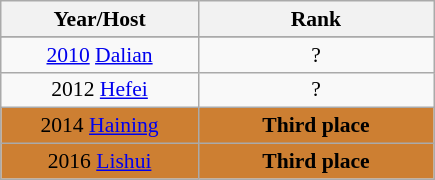<table class="wikitable" style="text-align: center;font-size:90%;">
<tr>
<th width=125>Year/Host</th>
<th width=150>Rank</th>
</tr>
<tr>
</tr>
<tr bgcolor=>
<td> <a href='#'>2010</a> <a href='#'>Dalian</a></td>
<td>?</td>
</tr>
<tr bgcolor=>
<td> 2012 <a href='#'>Hefei</a></td>
<td>?</td>
</tr>
<tr bgcolor=CD7F32>
<td> 2014 <a href='#'>Haining</a></td>
<td><strong>Third place</strong></td>
</tr>
<tr bgcolor=CD7F32>
<td> 2016 <a href='#'>Lishui</a></td>
<td><strong>Third place</strong></td>
</tr>
</table>
